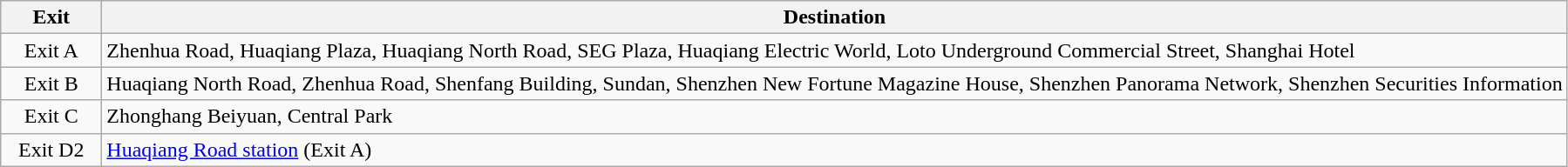<table class="wikitable">
<tr>
<th style="width:70px">Exit</th>
<th>Destination</th>
</tr>
<tr>
<td align="center">Exit A</td>
<td>Zhenhua Road, Huaqiang Plaza, Huaqiang North Road, SEG Plaza, Huaqiang Electric World, Loto Underground Commercial Street, Shanghai Hotel</td>
</tr>
<tr>
<td align="center">Exit B</td>
<td>Huaqiang North Road, Zhenhua Road, Shenfang Building, Sundan, Shenzhen New Fortune Magazine House, Shenzhen Panorama Network, Shenzhen Securities Information</td>
</tr>
<tr>
<td align="center">Exit C</td>
<td>Zhonghang Beiyuan, Central Park</td>
</tr>
<tr>
<td align="center">Exit D2</td>
<td><a href='#'>Huaqiang Road station</a> (Exit A)</td>
</tr>
</table>
